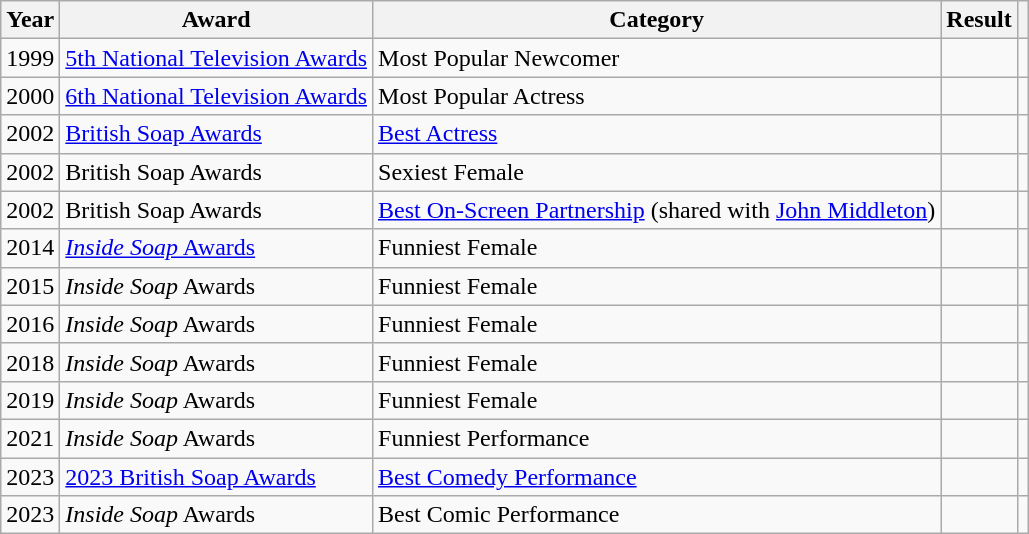<table class="wikitable sortable">
<tr>
<th>Year</th>
<th>Award</th>
<th>Category</th>
<th>Result</th>
<th scope=col class=unsortable></th>
</tr>
<tr>
<td>1999</td>
<td><a href='#'>5th National Television Awards</a></td>
<td>Most Popular Newcomer</td>
<td></td>
<td align="center"></td>
</tr>
<tr>
<td>2000</td>
<td><a href='#'>6th National Television Awards</a></td>
<td>Most Popular Actress</td>
<td></td>
<td align="center"></td>
</tr>
<tr>
<td>2002</td>
<td><a href='#'>British Soap Awards</a></td>
<td><a href='#'>Best Actress</a></td>
<td></td>
<td align="center"></td>
</tr>
<tr>
<td>2002</td>
<td>British Soap Awards</td>
<td>Sexiest Female</td>
<td></td>
<td align="center"></td>
</tr>
<tr>
<td>2002</td>
<td>British Soap Awards</td>
<td><a href='#'>Best On-Screen Partnership</a> (shared with <a href='#'>John Middleton</a>)</td>
<td></td>
<td align="center"></td>
</tr>
<tr>
<td>2014</td>
<td><a href='#'><em>Inside Soap</em> Awards</a></td>
<td>Funniest Female</td>
<td></td>
<td align="center"></td>
</tr>
<tr>
<td>2015</td>
<td><em>Inside Soap</em> Awards</td>
<td>Funniest Female</td>
<td></td>
<td align="center"></td>
</tr>
<tr>
<td>2016</td>
<td><em>Inside Soap</em> Awards</td>
<td>Funniest Female</td>
<td></td>
<td align="center"></td>
</tr>
<tr>
<td>2018</td>
<td><em>Inside Soap</em> Awards</td>
<td>Funniest Female</td>
<td></td>
<td align="center"></td>
</tr>
<tr>
<td>2019</td>
<td><em>Inside Soap</em> Awards</td>
<td>Funniest Female</td>
<td></td>
<td align="center"></td>
</tr>
<tr>
<td>2021</td>
<td><em>Inside Soap</em> Awards</td>
<td>Funniest Performance</td>
<td></td>
<td align="center"></td>
</tr>
<tr>
<td>2023</td>
<td><a href='#'>2023 British Soap Awards</a></td>
<td><a href='#'>Best Comedy Performance</a></td>
<td></td>
<td align="center"></td>
</tr>
<tr>
<td>2023</td>
<td><em>Inside Soap</em> Awards</td>
<td>Best Comic Performance</td>
<td></td>
<td align="center"></td>
</tr>
</table>
